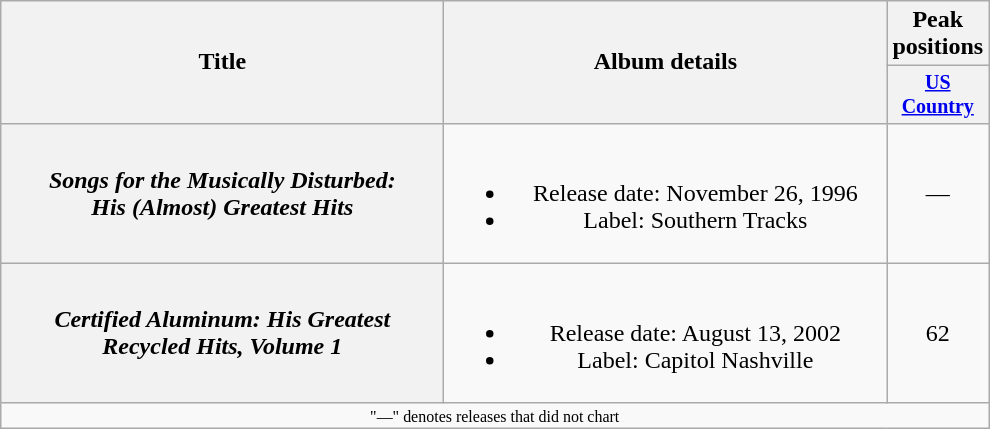<table class="wikitable plainrowheaders" style="text-align:center;">
<tr>
<th rowspan="2" style="width:18em;">Title</th>
<th rowspan="2" style="width:18em;">Album details</th>
<th>Peak positions</th>
</tr>
<tr style="font-size:smaller;">
<th style="width:60px;"><a href='#'>US Country</a></th>
</tr>
<tr>
<th scope="row"><em>Songs for the Musically Disturbed:<br>His (Almost) Greatest Hits</em></th>
<td><br><ul><li>Release date: November 26, 1996</li><li>Label: Southern Tracks</li></ul></td>
<td>—</td>
</tr>
<tr>
<th scope="row"><em>Certified Aluminum: His Greatest<br>Recycled Hits, Volume 1</em></th>
<td><br><ul><li>Release date: August 13, 2002</li><li>Label: Capitol Nashville</li></ul></td>
<td>62</td>
</tr>
<tr>
<td colspan="3" style="font-size:8pt">"—" denotes releases that did not chart</td>
</tr>
</table>
